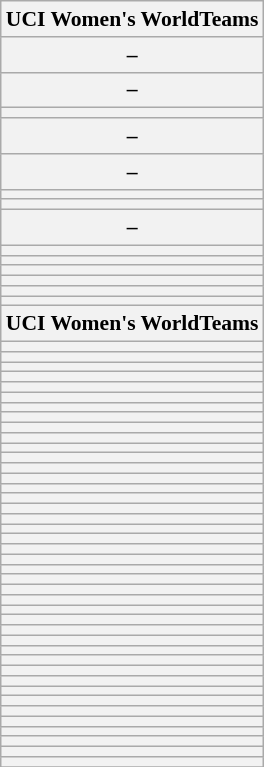<table class="wikitable sortable"  style="margin:0 1em 0 0; border:1px #aaa solid; border-collapse:collapse; font-size:90%;">
<tr>
<th>UCI Women's WorldTeams</th>
</tr>
<tr>
<th scope="row">–</th>
</tr>
<tr>
<th scope="row">–</th>
</tr>
<tr>
<th scope="row"></th>
</tr>
<tr>
<th scope="row">–</th>
</tr>
<tr>
<th scope="row">–</th>
</tr>
<tr>
<th scope="row"></th>
</tr>
<tr>
<th scope="row"></th>
</tr>
<tr>
<th scope="row">–</th>
</tr>
<tr>
<th scope="row"></th>
</tr>
<tr>
<th scope="row"></th>
</tr>
<tr>
<th scope="row"></th>
</tr>
<tr>
<th scope="row"></th>
</tr>
<tr>
<th scope="row"></th>
</tr>
<tr>
<th scope="row"></th>
</tr>
<tr>
<th>UCI Women's WorldTeams</th>
</tr>
<tr>
<th scope="row"></th>
</tr>
<tr>
<th scope="row"></th>
</tr>
<tr>
<th scope="row"></th>
</tr>
<tr>
<th scope="row"></th>
</tr>
<tr>
<th scope="row"></th>
</tr>
<tr>
<th scope="row"></th>
</tr>
<tr>
<th scope="row"></th>
</tr>
<tr>
<th scope="row"></th>
</tr>
<tr>
<th scope="row"></th>
</tr>
<tr>
<th scope="row"></th>
</tr>
<tr>
<th scope="row"></th>
</tr>
<tr>
<th scope="row"></th>
</tr>
<tr>
<th scope="row"></th>
</tr>
<tr>
<th scope="row"></th>
</tr>
<tr>
<th scope="row"></th>
</tr>
<tr>
<th scope="row"></th>
</tr>
<tr>
<th scope="row"></th>
</tr>
<tr>
<th scope="row"></th>
</tr>
<tr>
<th scope="row"></th>
</tr>
<tr>
<th scope="row"></th>
</tr>
<tr>
<th scope="row"></th>
</tr>
<tr>
<th scope="row"></th>
</tr>
<tr>
<th scope="row"></th>
</tr>
<tr>
<th scope="row"></th>
</tr>
<tr>
<th scope="row"></th>
</tr>
<tr>
<th scope="row"></th>
</tr>
<tr>
<th scope="row"></th>
</tr>
<tr>
<th scope="row"></th>
</tr>
<tr>
<th scope="row"></th>
</tr>
<tr>
<th scope="row"></th>
</tr>
<tr>
<th scope="row"></th>
</tr>
<tr>
<th scope="row"></th>
</tr>
<tr>
<th scope="row"></th>
</tr>
<tr>
<th scope="row"></th>
</tr>
<tr>
<th scope="row"></th>
</tr>
<tr>
<th scope="row"></th>
</tr>
<tr>
<th scope="row"></th>
</tr>
<tr>
<th scope="row"></th>
</tr>
<tr>
<th scope="row"></th>
</tr>
<tr>
<th scope="row"></th>
</tr>
<tr>
<th scope="row"></th>
</tr>
<tr>
<th scope="row"></th>
</tr>
<tr>
</tr>
</table>
